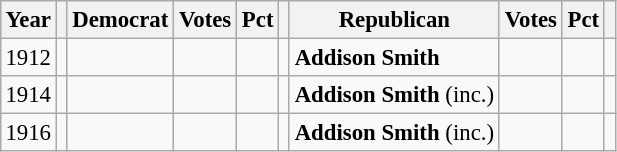<table class="wikitable" style="margin:0.5em ; font-size:95%">
<tr>
<th>Year</th>
<th></th>
<th>Democrat</th>
<th>Votes</th>
<th>Pct</th>
<th></th>
<th>Republican</th>
<th>Votes</th>
<th>Pct</th>
<th></th>
</tr>
<tr>
<td>1912</td>
<td></td>
<td></td>
<td></td>
<td></td>
<td></td>
<td><strong>Addison Smith</strong></td>
<td></td>
<td></td>
<td></td>
</tr>
<tr>
<td>1914</td>
<td></td>
<td></td>
<td></td>
<td></td>
<td></td>
<td><strong>Addison Smith</strong> (inc.)</td>
<td></td>
<td></td>
<td></td>
</tr>
<tr>
<td>1916</td>
<td></td>
<td></td>
<td></td>
<td></td>
<td></td>
<td><strong>Addison Smith</strong> (inc.)</td>
<td></td>
<td></td>
<td></td>
</tr>
</table>
